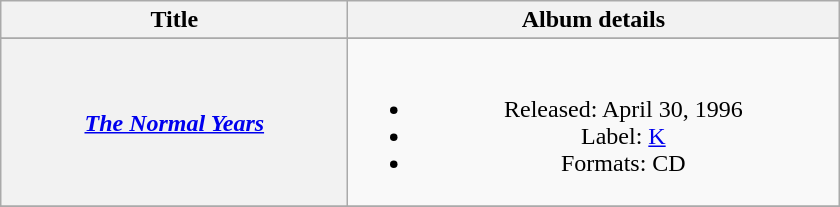<table class="wikitable plainrowheaders" style="text-align:center;">
<tr>
<th scope="col" style="width:14em;">Title</th>
<th scope="col" style="width:20em;">Album details</th>
</tr>
<tr>
</tr>
<tr>
<th scope="row"><em><a href='#'>The Normal Years</a></em></th>
<td><br><ul><li>Released: April 30, 1996</li><li>Label: <a href='#'>K</a></li><li>Formats: CD</li></ul></td>
</tr>
<tr>
</tr>
</table>
